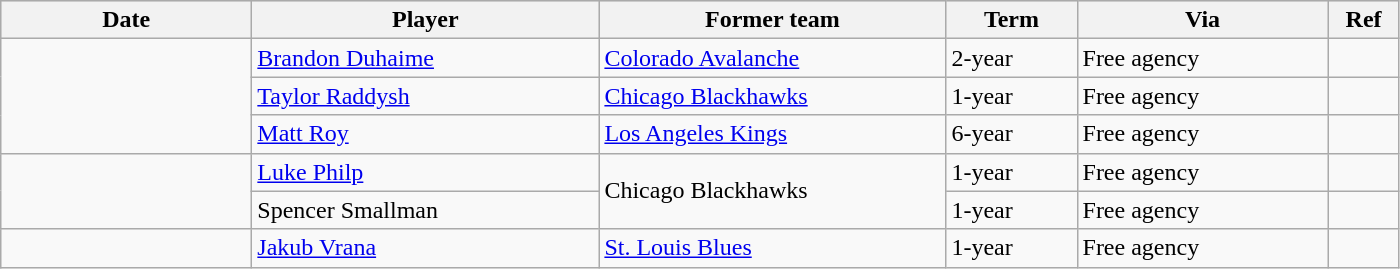<table class="wikitable">
<tr style="background:#ddd; text-align:center;">
<th style="width: 10em;">Date</th>
<th style="width: 14em;">Player</th>
<th style="width: 14em;">Former team</th>
<th style="width: 5em;">Term</th>
<th style="width: 10em;">Via</th>
<th style="width: 2.5em;">Ref</th>
</tr>
<tr>
<td rowspan=3></td>
<td><a href='#'>Brandon Duhaime</a></td>
<td><a href='#'>Colorado Avalanche</a></td>
<td>2-year</td>
<td>Free agency</td>
<td></td>
</tr>
<tr>
<td><a href='#'>Taylor Raddysh</a></td>
<td><a href='#'>Chicago Blackhawks</a></td>
<td>1-year</td>
<td>Free agency</td>
<td></td>
</tr>
<tr>
<td><a href='#'>Matt Roy</a></td>
<td><a href='#'>Los Angeles Kings</a></td>
<td>6-year</td>
<td>Free agency</td>
<td></td>
</tr>
<tr>
<td rowspan=2></td>
<td><a href='#'>Luke Philp</a></td>
<td rowspan=2>Chicago Blackhawks</td>
<td>1-year</td>
<td>Free agency</td>
<td></td>
</tr>
<tr>
<td>Spencer Smallman</td>
<td>1-year</td>
<td>Free agency</td>
<td></td>
</tr>
<tr>
<td></td>
<td><a href='#'>Jakub Vrana</a></td>
<td><a href='#'>St. Louis Blues</a></td>
<td>1-year</td>
<td>Free agency</td>
<td></td>
</tr>
</table>
